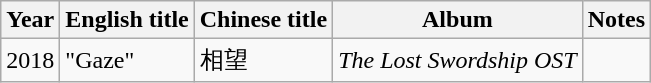<table class="wikitable">
<tr>
<th>Year</th>
<th>English title</th>
<th>Chinese title</th>
<th>Album</th>
<th>Notes</th>
</tr>
<tr>
<td>2018</td>
<td>"Gaze"</td>
<td>相望</td>
<td><em>The Lost Swordship OST </em></td>
<td></td>
</tr>
</table>
